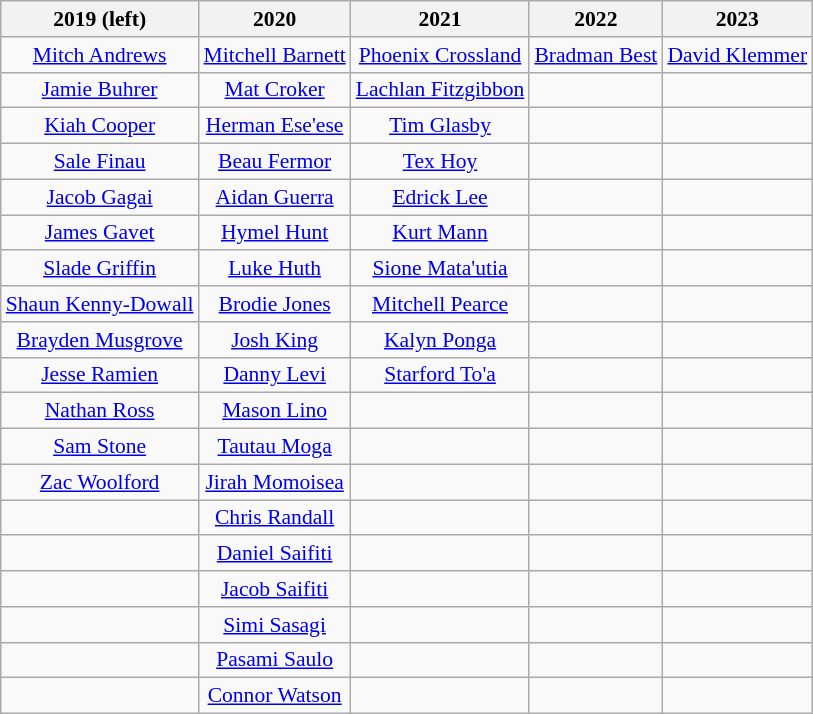<table class="wikitable" style="text-align: center; font-size:90%">
<tr>
<th>2019 (left)</th>
<th>2020</th>
<th>2021</th>
<th>2022</th>
<th>2023</th>
</tr>
<tr>
<td><a href='#'>Mitch Andrews</a></td>
<td><a href='#'>Mitchell Barnett</a></td>
<td><a href='#'>Phoenix Crossland</a></td>
<td><a href='#'>Bradman Best</a></td>
<td><a href='#'>David Klemmer</a></td>
</tr>
<tr>
<td><a href='#'>Jamie Buhrer</a></td>
<td><a href='#'>Mat Croker</a></td>
<td><a href='#'>Lachlan Fitzgibbon</a></td>
<td></td>
<td></td>
</tr>
<tr>
<td><a href='#'>Kiah Cooper</a></td>
<td><a href='#'>Herman Ese'ese</a></td>
<td><a href='#'>Tim Glasby</a></td>
<td></td>
<td></td>
</tr>
<tr>
<td><a href='#'>Sale Finau</a></td>
<td><a href='#'>Beau Fermor</a></td>
<td><a href='#'>Tex Hoy</a></td>
<td></td>
<td></td>
</tr>
<tr>
<td><a href='#'>Jacob Gagai</a></td>
<td><a href='#'>Aidan Guerra</a></td>
<td><a href='#'>Edrick Lee</a></td>
<td></td>
<td></td>
</tr>
<tr>
<td><a href='#'>James Gavet</a></td>
<td><a href='#'>Hymel Hunt</a></td>
<td><a href='#'>Kurt Mann</a></td>
<td></td>
<td></td>
</tr>
<tr>
<td><a href='#'>Slade Griffin</a></td>
<td><a href='#'>Luke Huth</a></td>
<td><a href='#'>Sione Mata'utia</a></td>
<td></td>
<td></td>
</tr>
<tr>
<td><a href='#'>Shaun Kenny-Dowall</a></td>
<td><a href='#'>Brodie Jones</a></td>
<td><a href='#'>Mitchell Pearce</a></td>
<td></td>
<td></td>
</tr>
<tr>
<td><a href='#'>Brayden Musgrove</a></td>
<td><a href='#'>Josh King</a></td>
<td><a href='#'>Kalyn Ponga</a></td>
<td></td>
<td></td>
</tr>
<tr>
<td><a href='#'>Jesse Ramien</a></td>
<td><a href='#'>Danny Levi</a></td>
<td><a href='#'>Starford To'a</a></td>
<td></td>
<td></td>
</tr>
<tr>
<td><a href='#'>Nathan Ross</a></td>
<td><a href='#'>Mason Lino</a></td>
<td></td>
<td></td>
<td></td>
</tr>
<tr>
<td><a href='#'>Sam Stone</a></td>
<td><a href='#'>Tautau Moga</a></td>
<td></td>
<td></td>
<td></td>
</tr>
<tr>
<td><a href='#'>Zac Woolford</a></td>
<td><a href='#'>Jirah Momoisea</a></td>
<td></td>
<td></td>
<td></td>
</tr>
<tr>
<td></td>
<td><a href='#'>Chris Randall</a></td>
<td></td>
<td></td>
<td></td>
</tr>
<tr>
<td></td>
<td><a href='#'>Daniel Saifiti</a></td>
<td></td>
<td></td>
<td></td>
</tr>
<tr>
<td></td>
<td><a href='#'>Jacob Saifiti</a></td>
<td></td>
<td></td>
<td></td>
</tr>
<tr>
<td></td>
<td><a href='#'>Simi Sasagi</a></td>
<td></td>
<td></td>
<td></td>
</tr>
<tr>
<td></td>
<td><a href='#'>Pasami Saulo</a></td>
<td></td>
<td></td>
<td></td>
</tr>
<tr>
<td></td>
<td><a href='#'>Connor Watson</a></td>
<td></td>
<td></td>
<td></td>
</tr>
</table>
